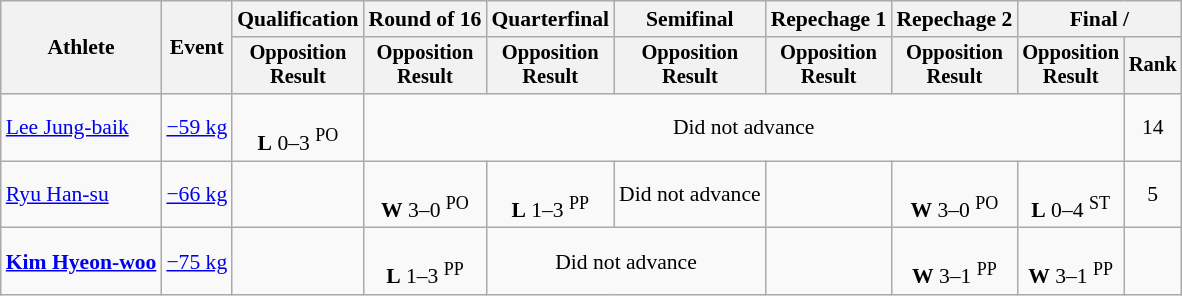<table class="wikitable" style="font-size:90%">
<tr>
<th rowspan=2>Athlete</th>
<th rowspan=2>Event</th>
<th>Qualification</th>
<th>Round of 16</th>
<th>Quarterfinal</th>
<th>Semifinal</th>
<th>Repechage 1</th>
<th>Repechage 2</th>
<th colspan=2>Final / </th>
</tr>
<tr style="font-size: 95%">
<th>Opposition<br>Result</th>
<th>Opposition<br>Result</th>
<th>Opposition<br>Result</th>
<th>Opposition<br>Result</th>
<th>Opposition<br>Result</th>
<th>Opposition<br>Result</th>
<th>Opposition<br>Result</th>
<th>Rank</th>
</tr>
<tr align=center>
<td align=left><a href='#'>Lee Jung-baik</a></td>
<td align=left><a href='#'>−59 kg</a></td>
<td><br><strong>L</strong> 0–3 <sup>PO</sup></td>
<td colspan=6>Did not advance</td>
<td>14</td>
</tr>
<tr align=center>
<td align=left><a href='#'>Ryu Han-su</a></td>
<td align=left><a href='#'>−66 kg</a></td>
<td></td>
<td><br><strong>W</strong> 3–0 <sup>PO</sup></td>
<td><br><strong>L</strong> 1–3 <sup>PP</sup></td>
<td>Did not advance</td>
<td></td>
<td><br><strong>W</strong> 3–0 <sup>PO</sup></td>
<td><br><strong>L</strong> 0–4 <sup>ST</sup></td>
<td>5</td>
</tr>
<tr align=center>
<td align=left><strong><a href='#'>Kim Hyeon-woo</a></strong></td>
<td align=left><a href='#'>−75 kg</a></td>
<td></td>
<td><br><strong>L</strong> 1–3 <sup>PP</sup></td>
<td colspan=2>Did not advance</td>
<td></td>
<td><br><strong>W</strong> 3–1 <sup>PP</sup></td>
<td><br><strong>W</strong> 3–1 <sup>PP</sup></td>
<td></td>
</tr>
</table>
